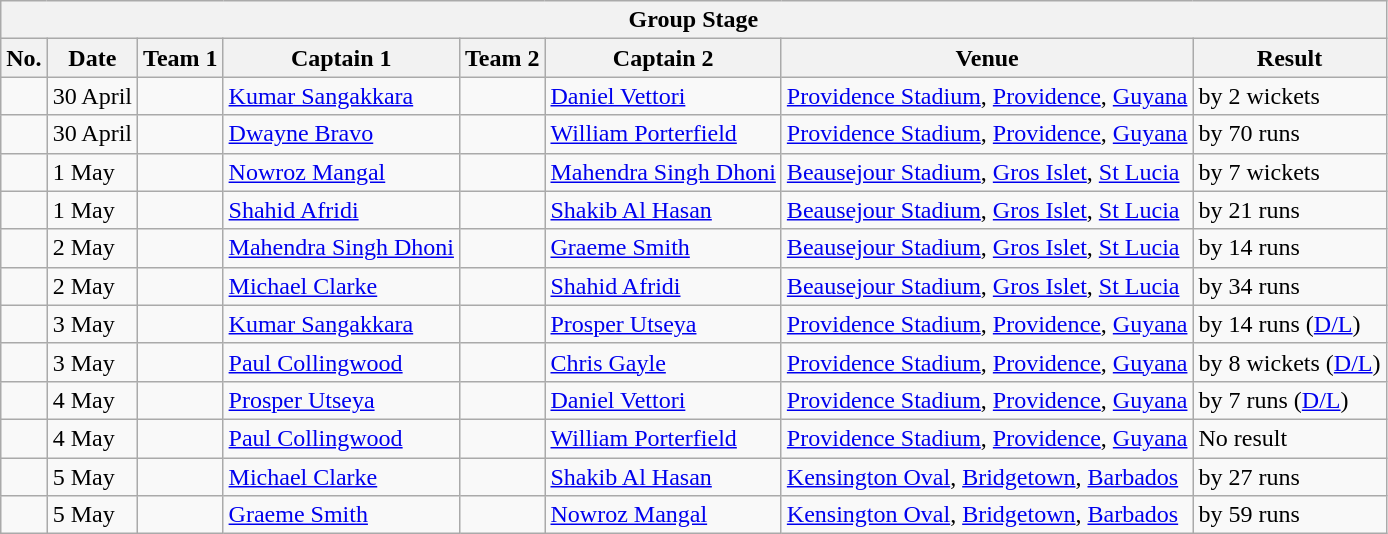<table class="wikitable">
<tr>
<th colspan="9">Group Stage</th>
</tr>
<tr>
<th>No.</th>
<th>Date</th>
<th>Team 1</th>
<th>Captain 1</th>
<th>Team 2</th>
<th>Captain 2</th>
<th>Venue</th>
<th>Result</th>
</tr>
<tr>
<td></td>
<td>30 April</td>
<td></td>
<td><a href='#'>Kumar Sangakkara</a></td>
<td></td>
<td><a href='#'>Daniel Vettori</a></td>
<td><a href='#'>Providence Stadium</a>, <a href='#'>Providence</a>, <a href='#'>Guyana</a></td>
<td> by 2 wickets</td>
</tr>
<tr>
<td></td>
<td>30 April</td>
<td></td>
<td><a href='#'>Dwayne Bravo</a></td>
<td></td>
<td><a href='#'>William Porterfield</a></td>
<td><a href='#'>Providence Stadium</a>, <a href='#'>Providence</a>, <a href='#'>Guyana</a></td>
<td> by 70 runs</td>
</tr>
<tr>
<td></td>
<td>1 May</td>
<td></td>
<td><a href='#'>Nowroz Mangal</a></td>
<td></td>
<td><a href='#'>Mahendra Singh Dhoni</a></td>
<td><a href='#'>Beausejour Stadium</a>, <a href='#'>Gros Islet</a>, <a href='#'>St Lucia</a></td>
<td> by 7 wickets</td>
</tr>
<tr>
<td></td>
<td>1 May</td>
<td></td>
<td><a href='#'>Shahid Afridi</a></td>
<td></td>
<td><a href='#'>Shakib Al Hasan</a></td>
<td><a href='#'>Beausejour Stadium</a>, <a href='#'>Gros Islet</a>, <a href='#'>St Lucia</a></td>
<td> by 21 runs</td>
</tr>
<tr>
<td></td>
<td>2 May</td>
<td></td>
<td><a href='#'>Mahendra Singh Dhoni</a></td>
<td></td>
<td><a href='#'>Graeme Smith</a></td>
<td><a href='#'>Beausejour Stadium</a>, <a href='#'>Gros Islet</a>, <a href='#'>St Lucia</a></td>
<td> by 14 runs</td>
</tr>
<tr>
<td></td>
<td>2 May</td>
<td></td>
<td><a href='#'>Michael Clarke</a></td>
<td></td>
<td><a href='#'>Shahid Afridi</a></td>
<td><a href='#'>Beausejour Stadium</a>, <a href='#'>Gros Islet</a>, <a href='#'>St Lucia</a></td>
<td> by 34 runs</td>
</tr>
<tr>
<td></td>
<td>3 May</td>
<td></td>
<td><a href='#'>Kumar Sangakkara</a></td>
<td></td>
<td><a href='#'>Prosper Utseya</a></td>
<td><a href='#'>Providence Stadium</a>, <a href='#'>Providence</a>, <a href='#'>Guyana</a></td>
<td> by 14 runs (<a href='#'>D/L</a>)</td>
</tr>
<tr>
<td></td>
<td>3 May</td>
<td></td>
<td><a href='#'>Paul Collingwood</a></td>
<td></td>
<td><a href='#'>Chris Gayle</a></td>
<td><a href='#'>Providence Stadium</a>, <a href='#'>Providence</a>, <a href='#'>Guyana</a></td>
<td> by 8 wickets (<a href='#'>D/L</a>)</td>
</tr>
<tr>
<td></td>
<td>4 May</td>
<td></td>
<td><a href='#'>Prosper Utseya</a></td>
<td></td>
<td><a href='#'>Daniel Vettori</a></td>
<td><a href='#'>Providence Stadium</a>, <a href='#'>Providence</a>, <a href='#'>Guyana</a></td>
<td> by 7 runs (<a href='#'>D/L</a>)</td>
</tr>
<tr>
<td></td>
<td>4 May</td>
<td></td>
<td><a href='#'>Paul Collingwood</a></td>
<td></td>
<td><a href='#'>William Porterfield</a></td>
<td><a href='#'>Providence Stadium</a>, <a href='#'>Providence</a>, <a href='#'>Guyana</a></td>
<td>No result</td>
</tr>
<tr>
<td></td>
<td>5 May</td>
<td></td>
<td><a href='#'>Michael Clarke</a></td>
<td></td>
<td><a href='#'>Shakib Al Hasan</a></td>
<td><a href='#'>Kensington Oval</a>, <a href='#'>Bridgetown</a>, <a href='#'>Barbados</a></td>
<td> by 27 runs</td>
</tr>
<tr>
<td></td>
<td>5 May</td>
<td></td>
<td><a href='#'>Graeme Smith</a></td>
<td></td>
<td><a href='#'>Nowroz Mangal</a></td>
<td><a href='#'>Kensington Oval</a>, <a href='#'>Bridgetown</a>, <a href='#'>Barbados</a></td>
<td> by 59 runs</td>
</tr>
</table>
